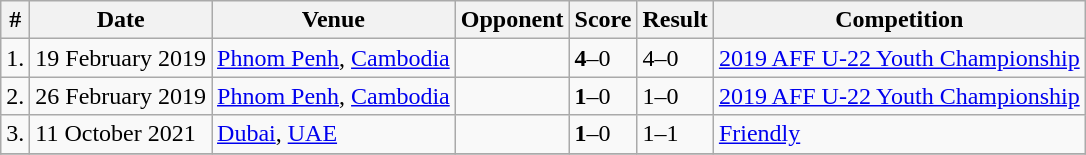<table class="wikitable">
<tr>
<th>#</th>
<th>Date</th>
<th>Venue</th>
<th>Opponent</th>
<th>Score</th>
<th>Result</th>
<th>Competition</th>
</tr>
<tr>
<td>1.</td>
<td>19 February 2019</td>
<td><a href='#'>Phnom Penh</a>, <a href='#'>Cambodia</a></td>
<td></td>
<td><strong>4</strong>–0</td>
<td>4–0</td>
<td><a href='#'>2019 AFF U-22 Youth Championship</a></td>
</tr>
<tr>
<td>2.</td>
<td>26 February 2019</td>
<td><a href='#'>Phnom Penh</a>, <a href='#'>Cambodia</a></td>
<td></td>
<td><strong>1</strong>–0</td>
<td>1–0</td>
<td><a href='#'>2019 AFF U-22 Youth Championship</a></td>
</tr>
<tr>
<td>3.</td>
<td>11 October 2021</td>
<td><a href='#'>Dubai</a>, <a href='#'>UAE</a></td>
<td></td>
<td><strong>1</strong>–0</td>
<td>1–1</td>
<td><a href='#'>Friendly</a></td>
</tr>
<tr>
</tr>
</table>
